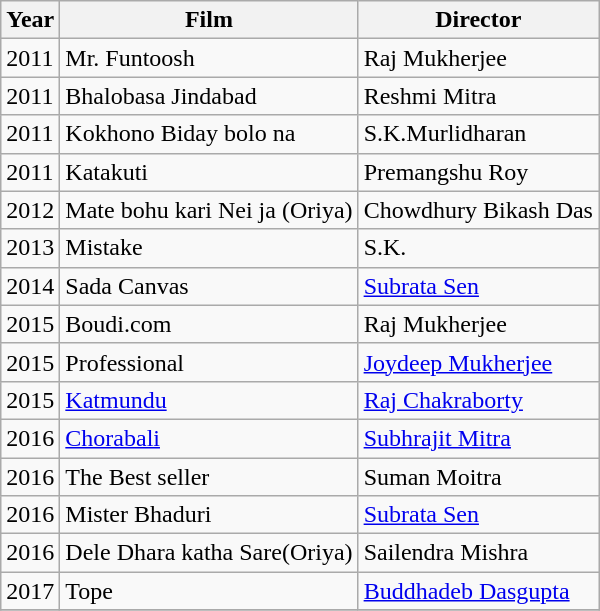<table class="wikitable sortable">
<tr>
<th>Year</th>
<th>Film</th>
<th>Director</th>
</tr>
<tr>
<td>2011</td>
<td>Mr. Funtoosh</td>
<td>Raj Mukherjee</td>
</tr>
<tr>
<td>2011</td>
<td>Bhalobasa Jindabad</td>
<td>Reshmi Mitra</td>
</tr>
<tr>
<td>2011</td>
<td>Kokhono Biday bolo na</td>
<td>S.K.Murlidharan</td>
</tr>
<tr>
<td>2011</td>
<td>Katakuti</td>
<td>Premangshu Roy</td>
</tr>
<tr>
<td>2012</td>
<td>Mate bohu kari Nei ja (Oriya)</td>
<td>Chowdhury Bikash Das</td>
</tr>
<tr>
<td>2013</td>
<td>Mistake</td>
<td>S.K.</td>
</tr>
<tr>
<td>2014</td>
<td>Sada Canvas</td>
<td><a href='#'>Subrata Sen</a></td>
</tr>
<tr>
<td>2015</td>
<td>Boudi.com</td>
<td>Raj Mukherjee</td>
</tr>
<tr>
<td>2015</td>
<td>Professional</td>
<td><a href='#'>Joydeep Mukherjee</a></td>
</tr>
<tr>
<td>2015</td>
<td><a href='#'>Katmundu</a></td>
<td><a href='#'>Raj Chakraborty</a></td>
</tr>
<tr>
<td>2016</td>
<td><a href='#'>Chorabali</a></td>
<td><a href='#'>Subhrajit Mitra</a></td>
</tr>
<tr>
<td>2016</td>
<td>The Best seller</td>
<td>Suman Moitra</td>
</tr>
<tr>
<td>2016</td>
<td>Mister Bhaduri</td>
<td><a href='#'>Subrata Sen</a></td>
</tr>
<tr>
<td>2016</td>
<td>Dele Dhara katha Sare(Oriya)</td>
<td>Sailendra Mishra</td>
</tr>
<tr>
<td>2017</td>
<td>Tope</td>
<td><a href='#'>Buddhadeb Dasgupta</a></td>
</tr>
<tr>
</tr>
</table>
